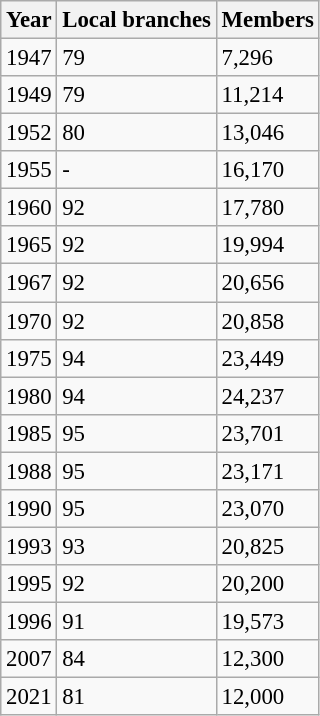<table class="wikitable" style="font-size: 95%;">
<tr>
<th>Year</th>
<th>Local branches</th>
<th>Members</th>
</tr>
<tr>
<td>1947</td>
<td>79</td>
<td>7,296</td>
</tr>
<tr>
<td>1949</td>
<td>79</td>
<td>11,214</td>
</tr>
<tr>
<td>1952</td>
<td>80</td>
<td>13,046</td>
</tr>
<tr>
<td>1955</td>
<td>-</td>
<td>16,170</td>
</tr>
<tr>
<td>1960</td>
<td>92</td>
<td>17,780</td>
</tr>
<tr>
<td>1965</td>
<td>92</td>
<td>19,994</td>
</tr>
<tr>
<td>1967</td>
<td>92</td>
<td>20,656</td>
</tr>
<tr>
<td>1970</td>
<td>92</td>
<td>20,858</td>
</tr>
<tr>
<td>1975</td>
<td>94</td>
<td>23,449</td>
</tr>
<tr>
<td>1980</td>
<td>94</td>
<td>24,237</td>
</tr>
<tr>
<td>1985</td>
<td>95</td>
<td>23,701</td>
</tr>
<tr>
<td>1988</td>
<td>95</td>
<td>23,171</td>
</tr>
<tr>
<td>1990</td>
<td>95</td>
<td>23,070</td>
</tr>
<tr>
<td>1993</td>
<td>93</td>
<td>20,825</td>
</tr>
<tr>
<td>1995</td>
<td>92</td>
<td>20,200</td>
</tr>
<tr>
<td>1996</td>
<td>91</td>
<td>19,573</td>
</tr>
<tr>
<td>2007</td>
<td>84</td>
<td>12,300</td>
</tr>
<tr>
<td>2021</td>
<td>81</td>
<td>12,000</td>
</tr>
</table>
